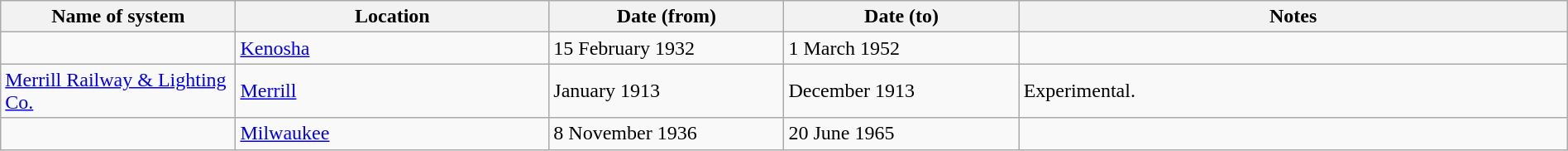<table class="wikitable" width=100%>
<tr>
<th width=15%>Name of system</th>
<th width=20%>Location</th>
<th width=15%>Date (from)</th>
<th width=15%>Date (to)</th>
<th width=35%>Notes</th>
</tr>
<tr>
<td> </td>
<td><a href='#'>Kenosha</a></td>
<td>15 February 1932</td>
<td>1 March 1952</td>
<td> </td>
</tr>
<tr>
<td><a href='#'>Merrill Railway & Lighting Co.</a></td>
<td><a href='#'>Merrill</a></td>
<td>January 1913</td>
<td>December 1913</td>
<td>Experimental.</td>
</tr>
<tr>
<td> </td>
<td><a href='#'>Milwaukee</a></td>
<td>8 November 1936</td>
<td>20 June 1965</td>
<td> </td>
</tr>
</table>
